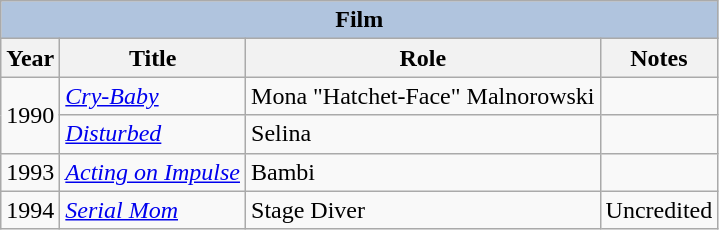<table class="wikitable" style="font-size: 100%;">
<tr>
<th colspan="4" style="background: LightSteelBlue;">Film</th>
</tr>
<tr>
<th>Year</th>
<th>Title</th>
<th>Role</th>
<th>Notes</th>
</tr>
<tr>
<td rowspan="2">1990</td>
<td><em><a href='#'>Cry-Baby</a></em></td>
<td>Mona "Hatchet-Face" Malnorowski</td>
<td></td>
</tr>
<tr>
<td><em><a href='#'>Disturbed</a></em></td>
<td>Selina</td>
<td></td>
</tr>
<tr>
<td>1993</td>
<td><em><a href='#'>Acting on Impulse</a></em></td>
<td>Bambi</td>
<td></td>
</tr>
<tr>
<td>1994</td>
<td><em><a href='#'>Serial Mom</a></em></td>
<td>Stage Diver</td>
<td>Uncredited</td>
</tr>
</table>
